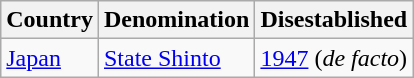<table class="sortable wikitable">
<tr>
<th>Country</th>
<th>Denomination</th>
<th>Disestablished</th>
</tr>
<tr>
<td><a href='#'>Japan</a></td>
<td><a href='#'>State Shinto</a></td>
<td><a href='#'>1947</a> (<em>de facto</em>)</td>
</tr>
</table>
